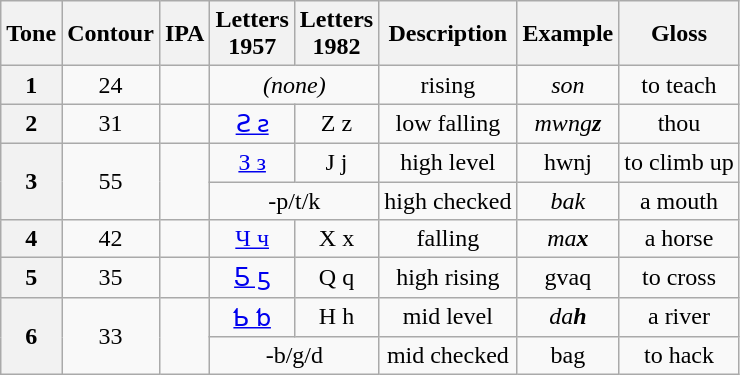<table class="wikitable" style="margin:.6em 0;text-align:center">
<tr>
<th scope="col">Tone</th>
<th scope="col">Contour</th>
<th scope="col">IPA</th>
<th scope="col">Letters<br>1957</th>
<th scope="col">Letters<br>1982</th>
<th scope="col">Description</th>
<th scope="col">Example</th>
<th scope="col">Gloss</th>
</tr>
<tr>
<th scope="row">1</th>
<td>24</td>
<td> </td>
<td colspan="2"><em>(none)</em></td>
<td>rising</td>
<td><em>son</em></td>
<td>to teach</td>
</tr>
<tr>
<th scope="row">2</th>
<td>31</td>
<td> </td>
<td><a href='#'>Ƨ ƨ</a></td>
<td>Z z</td>
<td>low falling</td>
<td><em>mwng<strong>z<strong><em></td>
<td>thou</td>
</tr>
<tr>
<th scope="row" rowspan="2">3</th>
<td rowspan="2">55</td>
<td rowspan="2"> </td>
<td><a href='#'>З з</a></td>
<td>J j</td>
<td>high level</td>
<td></em>hwn</strong>j</em></strong></td>
<td>to climb up</td>
</tr>
<tr>
<td colspan="2">-p/t/k</td>
<td>high checked</td>
<td><em>bak</em></td>
<td>a mouth</td>
</tr>
<tr>
<th scope="row">4</th>
<td>42</td>
<td> </td>
<td><a href='#'>Ч ч</a></td>
<td>X x</td>
<td>falling</td>
<td><em>ma<strong>x<strong><em></td>
<td>a horse</td>
</tr>
<tr>
<th scope="row">5</th>
<td>35</td>
<td> </td>
<td><a href='#'>Ƽ ƽ</a></td>
<td>Q q</td>
<td>high rising</td>
<td></em> gva</strong>q</em></strong></td>
<td>to cross</td>
</tr>
<tr>
<th scope="row" rowspan="2">6</th>
<td rowspan="2">33</td>
<td rowspan="2"> </td>
<td><a href='#'>Ƅ ƅ</a></td>
<td>H h</td>
<td>mid level</td>
<td><em>da<strong>h<strong><em></td>
<td>a river</td>
</tr>
<tr>
<td colspan="2">-b/g/d</td>
<td>mid checked</td>
<td></em>bag<em></td>
<td>to hack</td>
</tr>
</table>
